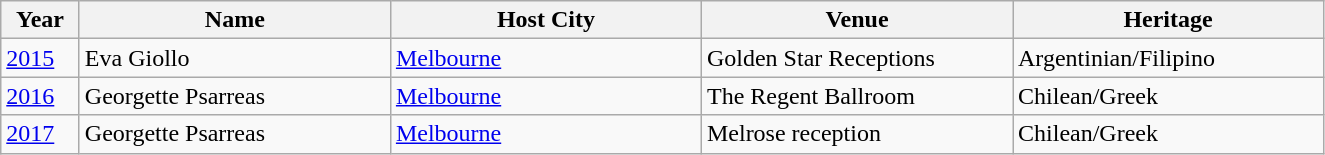<table class="wikitable sortable collapsible">
<tr>
<th width="45" sortable>Year</th>
<th width="200">Name</th>
<th width="200">Host City</th>
<th width="200">Venue</th>
<th width="200">Heritage</th>
</tr>
<tr>
<td><a href='#'>2015</a></td>
<td>Eva Giollo</td>
<td><a href='#'>Melbourne</a></td>
<td>Golden Star Receptions</td>
<td>Argentinian/Filipino</td>
</tr>
<tr>
<td><a href='#'>2016</a></td>
<td>Georgette Psarreas</td>
<td><a href='#'>Melbourne</a></td>
<td>The Regent Ballroom</td>
<td>Chilean/Greek</td>
</tr>
<tr>
<td><a href='#'>2017</a></td>
<td>Georgette Psarreas</td>
<td><a href='#'>Melbourne</a></td>
<td>Melrose reception</td>
<td>Chilean/Greek</td>
</tr>
</table>
